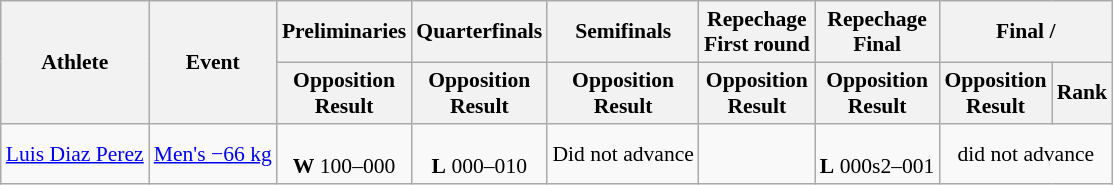<table class="wikitable" style="font-size:90%">
<tr>
<th rowspan="2">Athlete</th>
<th rowspan="2">Event</th>
<th>Preliminaries</th>
<th>Quarterfinals</th>
<th>Semifinals</th>
<th>Repechage<br>First round</th>
<th>Repechage<br>Final</th>
<th colspan="2">Final / </th>
</tr>
<tr>
<th>Opposition<br>Result</th>
<th>Opposition<br>Result</th>
<th>Opposition<br>Result</th>
<th>Opposition<br>Result</th>
<th>Opposition<br>Result</th>
<th>Opposition<br>Result</th>
<th>Rank</th>
</tr>
<tr align=center>
<td align=left><a href='#'>Luis Diaz Perez</a></td>
<td align=left><a href='#'>Men's −66 kg</a></td>
<td><br><strong>W</strong> 100–000</td>
<td><br><strong>L</strong> 000–010</td>
<td>Did not advance</td>
<td></td>
<td><br><strong>L</strong> 000s2–001</td>
<td colspan=2>did not advance</td>
</tr>
</table>
